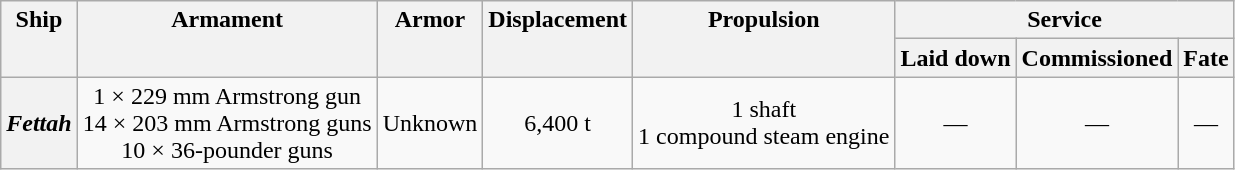<table class="wikitable plainrowheaders" style="text-align: center;">
<tr valign="top">
<th scope="col" rowspan="2">Ship</th>
<th scope="col" rowspan="2">Armament</th>
<th scope="col" rowspan="2">Armor</th>
<th scope="col" rowspan="2">Displacement</th>
<th scope="col" rowspan="2">Propulsion</th>
<th scope="col" colspan="3">Service</th>
</tr>
<tr valign="top">
<th scope="col">Laid down</th>
<th scope="col">Commissioned</th>
<th scope="col">Fate</th>
</tr>
<tr valign="center">
<th scope="row"><em>Fettah</em></th>
<td>1 × 229 mm Armstrong gun<br>14 × 203 mm Armstrong guns<br>10 × 36-pounder guns</td>
<td>Unknown</td>
<td>6,400 t</td>
<td>1 shaft<br>1 compound steam engine<br></td>
<td>—</td>
<td>—</td>
<td>—</td>
</tr>
</table>
